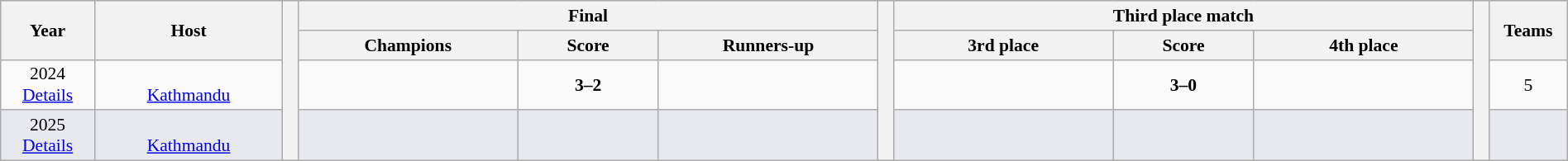<table class="wikitable" style="font-size:90%; width: 100%; text-align: center;">
<tr bgcolor=#c1d8ff>
<th rowspan=2 width=6%>Year</th>
<th rowspan=2 width=12%>Host</th>
<th width=1% rowspan=5 bgcolor=ffffff></th>
<th colspan=3>Final</th>
<th width=1% rowspan=5 bgcolor=ffffff></th>
<th colspan=3>Third place match</th>
<th width=1% rowspan=5 bgcolor=#ffffff></th>
<th rowspan=2 width=5%>Teams</th>
</tr>
<tr bgcolor=#efefef>
<th width=14%>Champions</th>
<th width=9%>Score</th>
<th width=14%>Runners-up</th>
<th width=14%>3rd place</th>
<th width=9%>Score</th>
<th width=14%>4th place</th>
</tr>
<tr>
<td>2024<br><a href='#'>Details</a></td>
<td><br><a href='#'>Kathmandu</a></td>
<td><strong></strong></td>
<td><strong>3–2</strong></td>
<td></td>
<td></td>
<td><strong>3–0</strong></td>
<td></td>
<td>5</td>
</tr>
<tr bgcolor=#e8e8f0>
<td>2025<br><a href='#'>Details</a></td>
<td><br><a href='#'>Kathmandu</a></td>
<td></td>
<td></td>
<td></td>
<td></td>
<td></td>
<td></td>
<td></td>
</tr>
</table>
